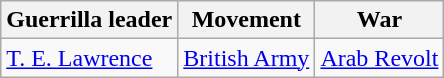<table class="wikitable">
<tr>
<th>Guerrilla leader</th>
<th>Movement</th>
<th>War</th>
</tr>
<tr>
<td><a href='#'>T. E. Lawrence</a></td>
<td><a href='#'>British Army</a></td>
<td><a href='#'>Arab Revolt</a></td>
</tr>
</table>
